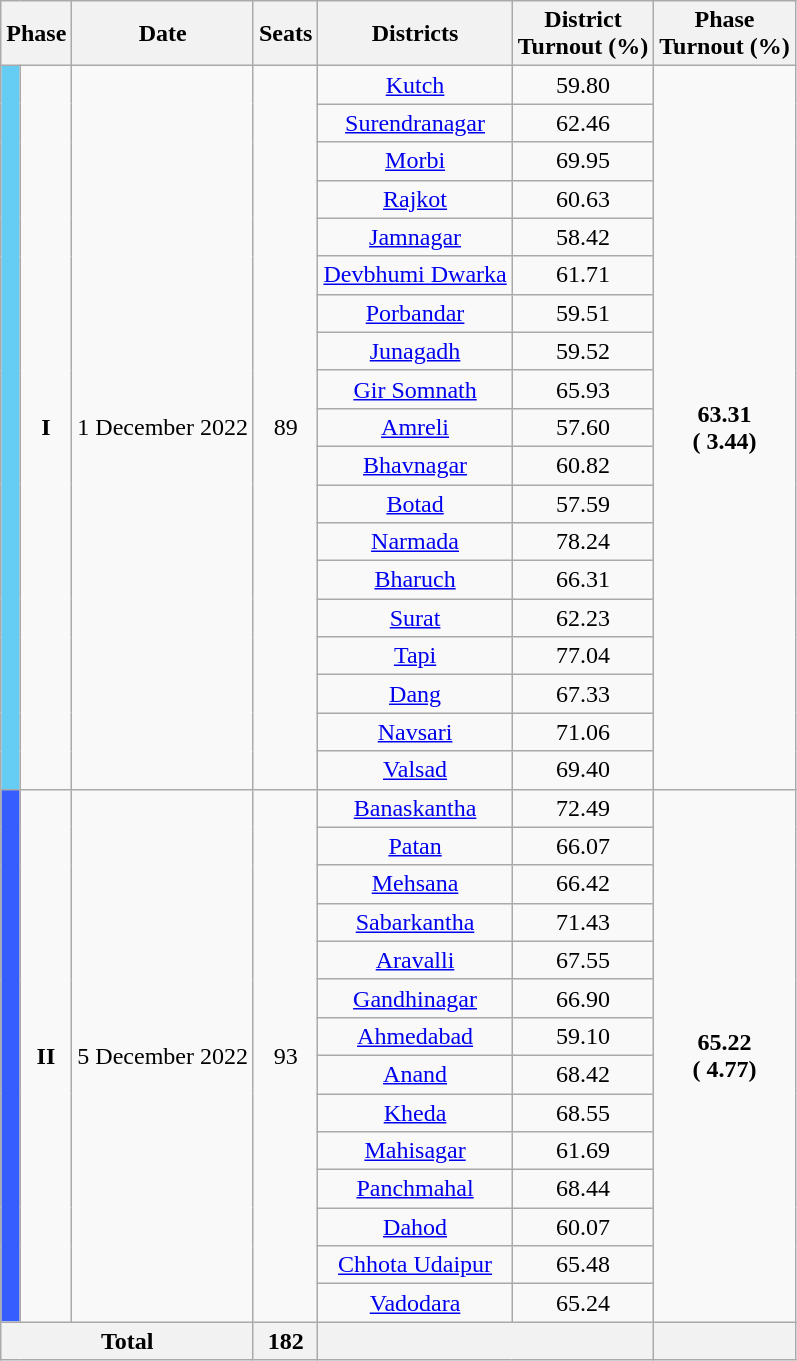<table class="wikitable sortable" style="text-align:center">
<tr>
<th colspan="2">Phase</th>
<th>Date</th>
<th>Seats</th>
<th>Districts</th>
<th>District <br>Turnout (%)</th>
<th>Phase <br>Turnout (%)</th>
</tr>
<tr>
<td rowspan="19" style="background:#65cdf4;"></td>
<td rowspan="19"><strong>I</strong></td>
<td rowspan="19">1 December 2022</td>
<td rowspan="19">89</td>
<td><a href='#'>Kutch</a></td>
<td>59.80</td>
<td rowspan="19"><strong>63.31</strong> <br><strong>( 3.44)</strong></td>
</tr>
<tr>
<td><a href='#'>Surendranagar</a></td>
<td>62.46</td>
</tr>
<tr>
<td><a href='#'>Morbi</a></td>
<td>69.95</td>
</tr>
<tr>
<td><a href='#'>Rajkot</a></td>
<td>60.63</td>
</tr>
<tr>
<td><a href='#'>Jamnagar</a></td>
<td>58.42</td>
</tr>
<tr>
<td><a href='#'>Devbhumi Dwarka</a></td>
<td>61.71</td>
</tr>
<tr>
<td><a href='#'>Porbandar</a></td>
<td>59.51</td>
</tr>
<tr>
<td><a href='#'>Junagadh</a></td>
<td>59.52</td>
</tr>
<tr>
<td><a href='#'>Gir Somnath</a></td>
<td>65.93</td>
</tr>
<tr>
<td><a href='#'>Amreli</a></td>
<td>57.60</td>
</tr>
<tr>
<td><a href='#'>Bhavnagar</a></td>
<td>60.82</td>
</tr>
<tr>
<td><a href='#'>Botad</a></td>
<td>57.59</td>
</tr>
<tr>
<td><a href='#'>Narmada</a></td>
<td>78.24</td>
</tr>
<tr>
<td><a href='#'>Bharuch</a></td>
<td>66.31</td>
</tr>
<tr>
<td><a href='#'>Surat</a></td>
<td>62.23</td>
</tr>
<tr>
<td><a href='#'>Tapi</a></td>
<td>77.04</td>
</tr>
<tr>
<td><a href='#'>Dang</a></td>
<td>67.33</td>
</tr>
<tr>
<td><a href='#'>Navsari</a></td>
<td>71.06</td>
</tr>
<tr>
<td><a href='#'>Valsad</a></td>
<td>69.40</td>
</tr>
<tr>
<td rowspan="14" style="background:#365dff;"></td>
<td rowspan="14"><strong>II</strong></td>
<td rowspan="14">5 December 2022</td>
<td rowspan="14">93</td>
<td><a href='#'>Banaskantha</a></td>
<td>72.49</td>
<td rowspan="14"><strong>65.22</strong> <br><strong>( 4.77)</strong></td>
</tr>
<tr>
<td><a href='#'>Patan</a></td>
<td>66.07</td>
</tr>
<tr>
<td><a href='#'>Mehsana</a></td>
<td>66.42</td>
</tr>
<tr>
<td><a href='#'>Sabarkantha</a></td>
<td>71.43</td>
</tr>
<tr>
<td><a href='#'>Aravalli</a></td>
<td>67.55</td>
</tr>
<tr>
<td><a href='#'>Gandhinagar</a></td>
<td>66.90</td>
</tr>
<tr>
<td><a href='#'>Ahmedabad</a></td>
<td>59.10</td>
</tr>
<tr>
<td><a href='#'>Anand</a></td>
<td>68.42</td>
</tr>
<tr>
<td><a href='#'>Kheda</a></td>
<td>68.55</td>
</tr>
<tr>
<td><a href='#'>Mahisagar</a></td>
<td>61.69</td>
</tr>
<tr>
<td><a href='#'>Panchmahal</a></td>
<td>68.44</td>
</tr>
<tr>
<td><a href='#'>Dahod</a></td>
<td>60.07</td>
</tr>
<tr>
<td><a href='#'>Chhota Udaipur</a></td>
<td>65.48</td>
</tr>
<tr>
<td><a href='#'>Vadodara</a></td>
<td>65.24</td>
</tr>
<tr>
<th colspan="3">Total</th>
<th>182</th>
<th colspan="2"></th>
<th></th>
</tr>
</table>
